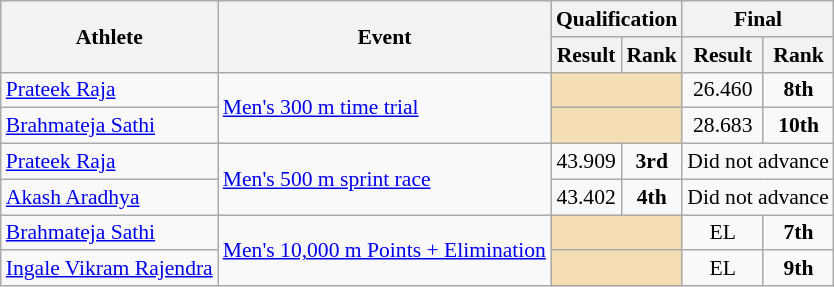<table class="wikitable" border="1" style="font-size:90%">
<tr>
<th rowspan=2>Athlete</th>
<th rowspan=2>Event</th>
<th colspan=2>Qualification</th>
<th colspan=2>Final</th>
</tr>
<tr>
<th>Result</th>
<th>Rank</th>
<th>Result</th>
<th>Rank</th>
</tr>
<tr>
<td><a href='#'>Prateek Raja</a></td>
<td rowspan=2><a href='#'>Men's 300 m time trial</a></td>
<td bgcolor=wheat colspan="2"></td>
<td align=center>26.460</td>
<td align=center><strong>8th</strong></td>
</tr>
<tr>
<td><a href='#'>Brahmateja Sathi</a></td>
<td bgcolor=wheat colspan="2"></td>
<td align=center>28.683</td>
<td align=center><strong>10th</strong></td>
</tr>
<tr>
<td><a href='#'>Prateek Raja</a></td>
<td rowspan=2><a href='#'>Men's 500 m sprint race</a></td>
<td align=center>43.909</td>
<td align=center><strong>3rd</strong></td>
<td align=center colspan="2">Did not advance</td>
</tr>
<tr>
<td><a href='#'>Akash Aradhya</a></td>
<td align=center>43.402</td>
<td align=center><strong>4th</strong></td>
<td align=center colspan="2">Did not advance</td>
</tr>
<tr>
<td><a href='#'>Brahmateja Sathi</a></td>
<td rowspan=2><a href='#'>Men's 10,000 m Points + Elimination</a></td>
<td bgcolor=wheat colspan="2"></td>
<td align=center>EL</td>
<td align=center><strong>7th</strong></td>
</tr>
<tr>
<td><a href='#'>Ingale Vikram Rajendra</a></td>
<td bgcolor=wheat colspan="2"></td>
<td align=center>EL</td>
<td align=center><strong>9th</strong></td>
</tr>
</table>
